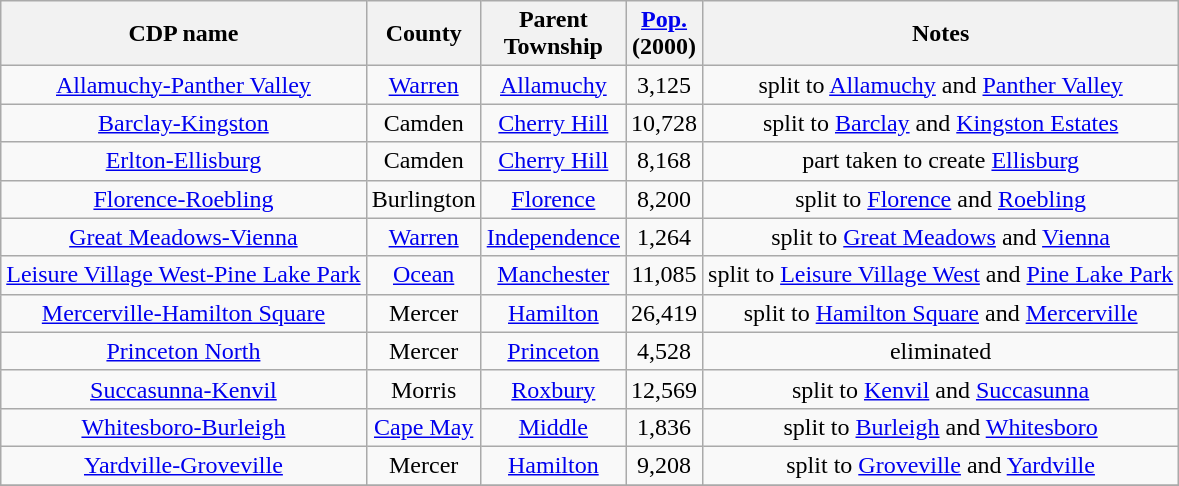<table class="wikitable sortable" style="text-align:center;">
<tr>
<th>CDP name</th>
<th>County</th>
<th>Parent<br>Township</th>
<th><a href='#'>Pop.</a><br>(2000)</th>
<th>Notes</th>
</tr>
<tr>
<td><a href='#'>Allamuchy-Panther Valley</a></td>
<td><a href='#'>Warren</a></td>
<td><a href='#'>Allamuchy</a></td>
<td>3,125</td>
<td>split to <a href='#'>Allamuchy</a> and <a href='#'>Panther Valley</a></td>
</tr>
<tr>
<td><a href='#'>Barclay-Kingston</a></td>
<td>Camden</td>
<td><a href='#'>Cherry Hill</a></td>
<td>10,728</td>
<td>split to <a href='#'>Barclay</a> and <a href='#'>Kingston Estates</a></td>
</tr>
<tr>
<td><a href='#'>Erlton-Ellisburg</a></td>
<td>Camden</td>
<td><a href='#'>Cherry Hill</a></td>
<td>8,168</td>
<td>part taken to create <a href='#'>Ellisburg</a></td>
</tr>
<tr>
<td><a href='#'>Florence-Roebling</a></td>
<td>Burlington</td>
<td><a href='#'>Florence</a></td>
<td>8,200</td>
<td>split to <a href='#'>Florence</a> and <a href='#'>Roebling</a></td>
</tr>
<tr>
<td><a href='#'>Great Meadows-Vienna</a></td>
<td><a href='#'>Warren</a></td>
<td><a href='#'>Independence</a></td>
<td>1,264</td>
<td>split to <a href='#'>Great Meadows</a> and <a href='#'>Vienna</a></td>
</tr>
<tr>
<td><a href='#'>Leisure Village West-Pine Lake Park</a></td>
<td><a href='#'>Ocean</a></td>
<td><a href='#'>Manchester</a></td>
<td>11,085</td>
<td>split to <a href='#'>Leisure Village West</a> and <a href='#'>Pine Lake Park</a></td>
</tr>
<tr>
<td><a href='#'>Mercerville-Hamilton Square</a></td>
<td>Mercer</td>
<td><a href='#'>Hamilton</a></td>
<td>26,419</td>
<td>split to <a href='#'>Hamilton Square</a> and <a href='#'>Mercerville</a></td>
</tr>
<tr>
<td><a href='#'>Princeton North</a></td>
<td>Mercer</td>
<td><a href='#'>Princeton</a></td>
<td>4,528</td>
<td>eliminated</td>
</tr>
<tr>
<td><a href='#'>Succasunna-Kenvil</a></td>
<td>Morris</td>
<td><a href='#'>Roxbury</a></td>
<td>12,569</td>
<td>split to <a href='#'>Kenvil</a> and <a href='#'>Succasunna</a></td>
</tr>
<tr>
<td><a href='#'>Whitesboro-Burleigh</a></td>
<td><a href='#'>Cape May</a></td>
<td><a href='#'>Middle</a></td>
<td>1,836</td>
<td>split to <a href='#'>Burleigh</a> and <a href='#'>Whitesboro</a></td>
</tr>
<tr>
<td><a href='#'>Yardville-Groveville</a></td>
<td>Mercer</td>
<td><a href='#'>Hamilton</a></td>
<td>9,208</td>
<td>split to <a href='#'>Groveville</a> and <a href='#'>Yardville</a></td>
</tr>
<tr>
</tr>
</table>
